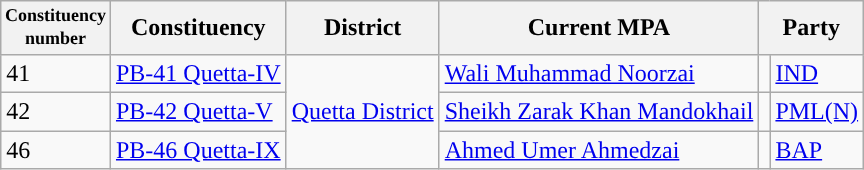<table class="wikitable">
<tr>
<th width="50px" style="font-size:75%">Constituency number</th>
<th>Constituency</th>
<th>District</th>
<th>Current MPA</th>
<th colspan="2">Party</th>
</tr>
<tr>
<td>41</td>
<td><a href='#'>PB-41 Quetta-IV</a></td>
<td rowspan="3"><a href='#'>Quetta District</a></td>
<td><a href='#'>Wali Muhammad Noorzai</a></td>
<td></td>
<td><a href='#'>IND</a></td>
</tr>
<tr>
<td>42</td>
<td><a href='#'>PB-42 Quetta-V</a></td>
<td><a href='#'>Sheikh Zarak Khan Mandokhail</a></td>
<td></td>
<td><a href='#'>PML(N)</a></td>
</tr>
<tr>
<td>46</td>
<td><a href='#'>PB-46 Quetta-IX</a></td>
<td><a href='#'>Ahmed Umer Ahmedzai</a></td>
<td></td>
<td><a href='#'>BAP</a></td>
</tr>
</table>
